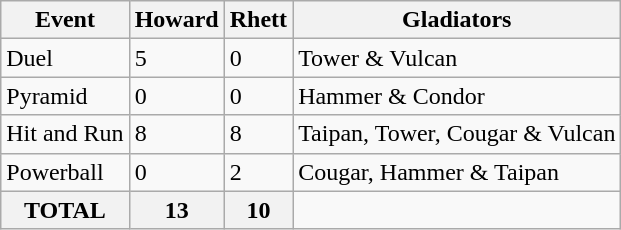<table class="wikitable">
<tr>
<th>Event</th>
<th>Howard</th>
<th>Rhett</th>
<th>Gladiators</th>
</tr>
<tr>
<td>Duel</td>
<td>5</td>
<td>0</td>
<td>Tower & Vulcan</td>
</tr>
<tr>
<td>Pyramid</td>
<td>0</td>
<td>0</td>
<td>Hammer & Condor</td>
</tr>
<tr>
<td>Hit and Run</td>
<td>8</td>
<td>8</td>
<td>Taipan, Tower, Cougar & Vulcan</td>
</tr>
<tr>
<td>Powerball</td>
<td>0</td>
<td>2</td>
<td>Cougar, Hammer & Taipan</td>
</tr>
<tr>
<th>TOTAL</th>
<th>13</th>
<th>10</th>
</tr>
</table>
